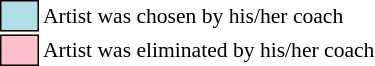<table class="toccolours" style="font-size: 90%; white-space: nowrap;">
<tr>
<td style="background-color:#b0e0e6; border: 1px solid black">      </td>
<td>Artist was chosen by his/her coach</td>
</tr>
<tr>
<td style="background-color:pink; border: 1px solid black">      </td>
<td>Artist was eliminated by his/her coach</td>
</tr>
<tr>
</tr>
</table>
